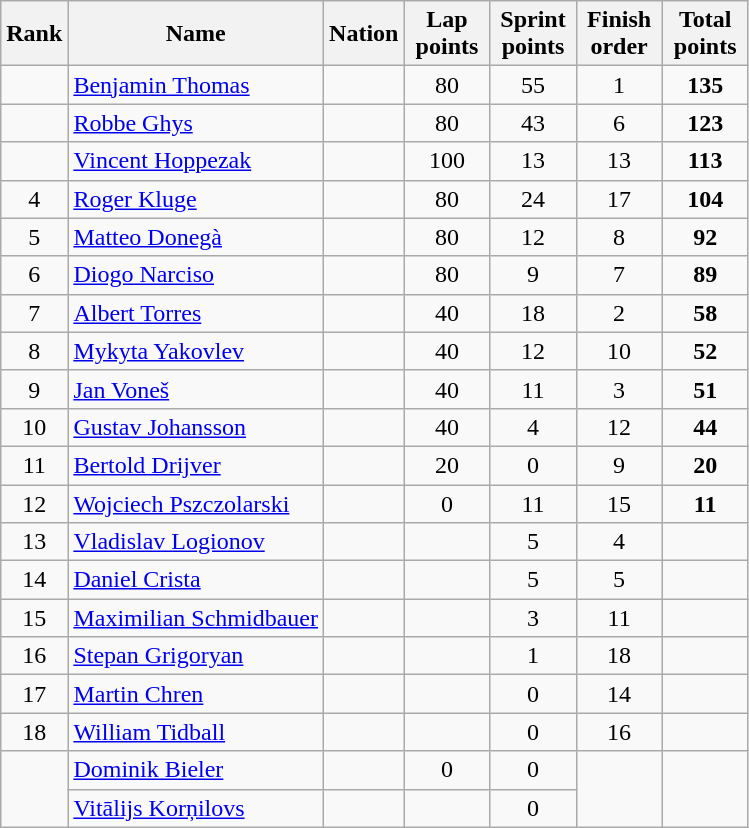<table class="wikitable sortable" style="text-align:center">
<tr>
<th>Rank</th>
<th>Name</th>
<th>Nation</th>
<th width=50>Lap points</th>
<th width=50>Sprint points</th>
<th width=50>Finish order</th>
<th width=50>Total points</th>
</tr>
<tr>
<td></td>
<td align=left><a href='#'>Benjamin Thomas</a></td>
<td align=left></td>
<td>80</td>
<td>55</td>
<td>1</td>
<td><strong>135</strong></td>
</tr>
<tr>
<td></td>
<td align=left><a href='#'>Robbe Ghys</a></td>
<td align=left></td>
<td>80</td>
<td>43</td>
<td>6</td>
<td><strong>123</strong></td>
</tr>
<tr>
<td></td>
<td align=left><a href='#'>Vincent Hoppezak</a></td>
<td align=left></td>
<td>100</td>
<td>13</td>
<td>13</td>
<td><strong>113</strong></td>
</tr>
<tr>
<td>4</td>
<td align=left><a href='#'>Roger Kluge</a></td>
<td align=left></td>
<td>80</td>
<td>24</td>
<td>17</td>
<td><strong>104</strong></td>
</tr>
<tr>
<td>5</td>
<td align=left><a href='#'>Matteo Donegà</a></td>
<td align=left></td>
<td>80</td>
<td>12</td>
<td>8</td>
<td><strong>92</strong></td>
</tr>
<tr>
<td>6</td>
<td align=left><a href='#'>Diogo Narciso</a></td>
<td align=left></td>
<td>80</td>
<td>9</td>
<td>7</td>
<td><strong>89</strong></td>
</tr>
<tr>
<td>7</td>
<td align=left><a href='#'>Albert Torres</a></td>
<td align=left></td>
<td>40</td>
<td>18</td>
<td>2</td>
<td><strong>58</strong></td>
</tr>
<tr>
<td>8</td>
<td align=left><a href='#'>Mykyta Yakovlev</a></td>
<td align=left></td>
<td>40</td>
<td>12</td>
<td>10</td>
<td><strong>52</strong></td>
</tr>
<tr>
<td>9</td>
<td align=left><a href='#'>Jan Voneš</a></td>
<td align=left></td>
<td>40</td>
<td>11</td>
<td>3</td>
<td><strong>51</strong></td>
</tr>
<tr>
<td>10</td>
<td align=left><a href='#'>Gustav Johansson</a></td>
<td align=left></td>
<td>40</td>
<td>4</td>
<td>12</td>
<td><strong>44</strong></td>
</tr>
<tr>
<td>11</td>
<td align=left><a href='#'>Bertold Drijver</a></td>
<td align=left></td>
<td>20</td>
<td>0</td>
<td>9</td>
<td><strong>20</strong></td>
</tr>
<tr>
<td>12</td>
<td align=left><a href='#'>Wojciech Pszczolarski</a></td>
<td align=left></td>
<td>0</td>
<td>11</td>
<td>15</td>
<td><strong>11</strong></td>
</tr>
<tr>
<td>13</td>
<td align=left><a href='#'>Vladislav Logionov</a></td>
<td align=left></td>
<td></td>
<td>5</td>
<td>4</td>
<td><strong></strong></td>
</tr>
<tr>
<td>14</td>
<td align=left><a href='#'>Daniel Crista</a></td>
<td align=left></td>
<td></td>
<td>5</td>
<td>5</td>
<td><strong></strong></td>
</tr>
<tr>
<td>15</td>
<td align=left><a href='#'>Maximilian Schmidbauer</a></td>
<td align=left></td>
<td></td>
<td>3</td>
<td>11</td>
<td><strong></strong></td>
</tr>
<tr>
<td>16</td>
<td align=left><a href='#'>Stepan Grigoryan</a></td>
<td align=left></td>
<td></td>
<td>1</td>
<td>18</td>
<td><strong></strong></td>
</tr>
<tr>
<td>17</td>
<td align=left><a href='#'>Martin Chren</a></td>
<td align=left></td>
<td></td>
<td>0</td>
<td>14</td>
<td><strong></strong></td>
</tr>
<tr>
<td>18</td>
<td align=left><a href='#'>William Tidball</a></td>
<td align=left></td>
<td></td>
<td>0</td>
<td>16</td>
<td><strong></strong></td>
</tr>
<tr>
<td rowspan=2></td>
<td align=left><a href='#'>Dominik Bieler</a></td>
<td align=left></td>
<td>0</td>
<td>0</td>
<td rowspan=2></td>
<td rowspan=2></td>
</tr>
<tr>
<td align=left><a href='#'>Vitālijs Korņilovs</a></td>
<td align=left></td>
<td></td>
<td>0</td>
</tr>
</table>
